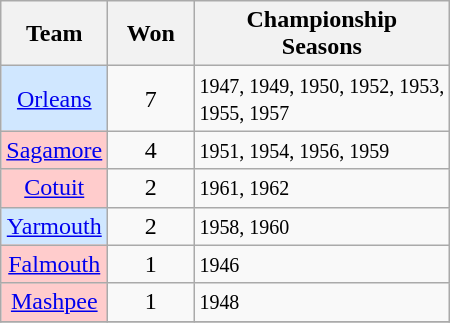<table class="wikitable" style="display: inline-table; text-align:center">
<tr>
<th>Team</th>
<th scope="col" style="width: 50px;">Won</th>
<th>Championship<br>Seasons</th>
</tr>
<tr>
<td bgcolor=#D0E7FF><a href='#'>Orleans</a></td>
<td>7</td>
<td style="text-align:left"><small>1947, 1949, 1950, 1952, 1953,<br>1955, 1957</small></td>
</tr>
<tr>
<td bgcolor=#ffcccc><a href='#'>Sagamore</a></td>
<td>4</td>
<td style="text-align:left"><small>1951, 1954, 1956, 1959</small></td>
</tr>
<tr>
<td bgcolor=#ffcccc><a href='#'>Cotuit</a></td>
<td>2</td>
<td style="text-align:left"><small>1961, 1962</small></td>
</tr>
<tr>
<td bgcolor=#D0E7FF><a href='#'>Yarmouth</a></td>
<td>2</td>
<td style="text-align:left"><small>1958, 1960</small></td>
</tr>
<tr>
<td bgcolor=#ffcccc><a href='#'>Falmouth</a></td>
<td>1</td>
<td style="text-align:left"><small>1946</small></td>
</tr>
<tr>
<td bgcolor=#ffcccc><a href='#'>Mashpee</a></td>
<td>1</td>
<td style="text-align:left"><small>1948</small></td>
</tr>
<tr>
</tr>
</table>
